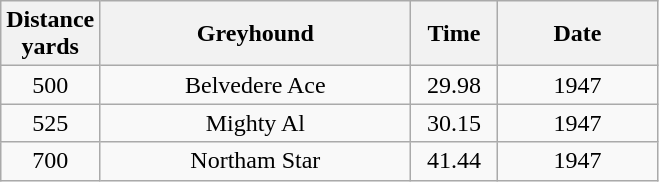<table class="wikitable" style="font-size: 100%">
<tr>
<th width=50>Distance <br>yards</th>
<th width=200>Greyhound</th>
<th width=50>Time</th>
<th width=100>Date</th>
</tr>
<tr align=center>
<td>500</td>
<td>Belvedere Ace</td>
<td>29.98</td>
<td>1947</td>
</tr>
<tr align=center>
<td>525</td>
<td>Mighty Al</td>
<td>30.15</td>
<td>1947</td>
</tr>
<tr align=center>
<td>700</td>
<td>Northam Star</td>
<td>41.44</td>
<td>1947</td>
</tr>
</table>
